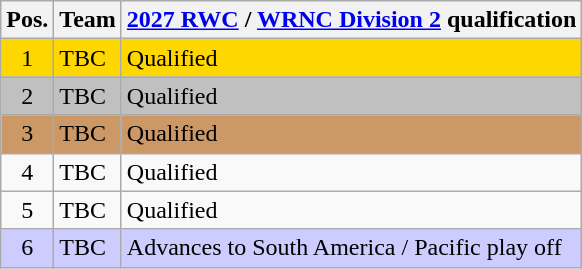<table class="wikitable" style="text-align:left;">
<tr>
<th>Pos.</th>
<th>Team</th>
<th><a href='#'>2027 RWC</a> / <a href='#'>WRNC Division 2</a> qualification</th>
</tr>
<tr style="background:gold;">
<td align=center>1</td>
<td>TBC</td>
<td>Qualified</td>
</tr>
<tr style="background:silver;">
<td align=center>2</td>
<td>TBC</td>
<td>Qualified</td>
</tr>
<tr style="background:#c96;">
<td align=center>3</td>
<td>TBC</td>
<td>Qualified</td>
</tr>
<tr>
<td align=center>4</td>
<td>TBC</td>
<td>Qualified</td>
</tr>
<tr style="background">
<td align=center>5</td>
<td>TBC</td>
<td>Qualified</td>
</tr>
<tr style="background:#CCCCFF;">
<td align=center>6</td>
<td>TBC</td>
<td>Advances to South America / Pacific play off</td>
</tr>
</table>
